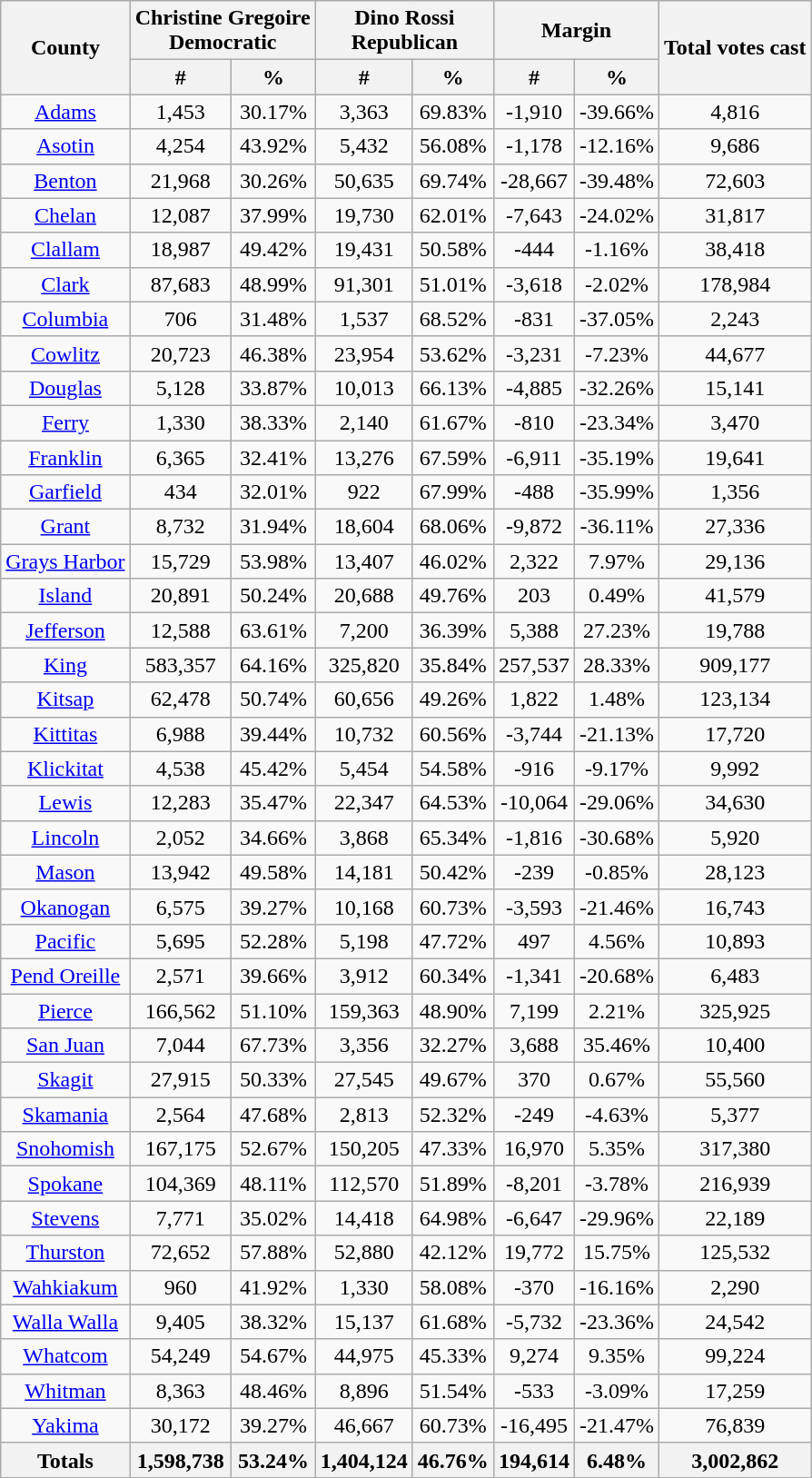<table class="wikitable sortable">
<tr>
<th style="text-align:center;" rowspan="2">County</th>
<th style="text-align:center;" colspan="2">Christine Gregoire<br>Democratic</th>
<th style="text-align:center;" colspan="2">Dino Rossi<br>Republican</th>
<th style="text-align:center;" colspan="2">Margin</th>
<th style="text-align:center;" rowspan="2">Total votes cast</th>
</tr>
<tr bgcolor="lightgrey">
<th style="text-align:center;" data-sort-type="number">#</th>
<th style="text-align:center;" data-sort-type="number">%</th>
<th style="text-align:center;" data-sort-type="number">#</th>
<th style="text-align:center;" data-sort-type="number">%</th>
<th style="text-align:center;" data-sort-type="number">#</th>
<th style="text-align:center;" data-sort-type="number">%</th>
</tr>
<tr style="text-align:center;">
<td><a href='#'>Adams</a></td>
<td>1,453</td>
<td>30.17%</td>
<td>3,363</td>
<td>69.83%</td>
<td>-1,910</td>
<td>-39.66%</td>
<td>4,816</td>
</tr>
<tr style="text-align:center;">
<td><a href='#'>Asotin</a></td>
<td>4,254</td>
<td>43.92%</td>
<td>5,432</td>
<td>56.08%</td>
<td>-1,178</td>
<td>-12.16%</td>
<td>9,686</td>
</tr>
<tr style="text-align:center;">
<td><a href='#'>Benton</a></td>
<td>21,968</td>
<td>30.26%</td>
<td>50,635</td>
<td>69.74%</td>
<td>-28,667</td>
<td>-39.48%</td>
<td>72,603</td>
</tr>
<tr style="text-align:center;">
<td><a href='#'>Chelan</a></td>
<td>12,087</td>
<td>37.99%</td>
<td>19,730</td>
<td>62.01%</td>
<td>-7,643</td>
<td>-24.02%</td>
<td>31,817</td>
</tr>
<tr style="text-align:center;">
<td><a href='#'>Clallam</a></td>
<td>18,987</td>
<td>49.42%</td>
<td>19,431</td>
<td>50.58%</td>
<td>-444</td>
<td>-1.16%</td>
<td>38,418</td>
</tr>
<tr style="text-align:center;">
<td><a href='#'>Clark</a></td>
<td>87,683</td>
<td>48.99%</td>
<td>91,301</td>
<td>51.01%</td>
<td>-3,618</td>
<td>-2.02%</td>
<td>178,984</td>
</tr>
<tr style="text-align:center;">
<td><a href='#'>Columbia</a></td>
<td>706</td>
<td>31.48%</td>
<td>1,537</td>
<td>68.52%</td>
<td>-831</td>
<td>-37.05%</td>
<td>2,243</td>
</tr>
<tr style="text-align:center;">
<td><a href='#'>Cowlitz</a></td>
<td>20,723</td>
<td>46.38%</td>
<td>23,954</td>
<td>53.62%</td>
<td>-3,231</td>
<td>-7.23%</td>
<td>44,677</td>
</tr>
<tr style="text-align:center;">
<td><a href='#'>Douglas</a></td>
<td>5,128</td>
<td>33.87%</td>
<td>10,013</td>
<td>66.13%</td>
<td>-4,885</td>
<td>-32.26%</td>
<td>15,141</td>
</tr>
<tr style="text-align:center;">
<td><a href='#'>Ferry</a></td>
<td>1,330</td>
<td>38.33%</td>
<td>2,140</td>
<td>61.67%</td>
<td>-810</td>
<td>-23.34%</td>
<td>3,470</td>
</tr>
<tr style="text-align:center;">
<td><a href='#'>Franklin</a></td>
<td>6,365</td>
<td>32.41%</td>
<td>13,276</td>
<td>67.59%</td>
<td>-6,911</td>
<td>-35.19%</td>
<td>19,641</td>
</tr>
<tr style="text-align:center;">
<td><a href='#'>Garfield</a></td>
<td>434</td>
<td>32.01%</td>
<td>922</td>
<td>67.99%</td>
<td>-488</td>
<td>-35.99%</td>
<td>1,356</td>
</tr>
<tr style="text-align:center;">
<td><a href='#'>Grant</a></td>
<td>8,732</td>
<td>31.94%</td>
<td>18,604</td>
<td>68.06%</td>
<td>-9,872</td>
<td>-36.11%</td>
<td>27,336</td>
</tr>
<tr style="text-align:center;">
<td><a href='#'>Grays Harbor</a></td>
<td>15,729</td>
<td>53.98%</td>
<td>13,407</td>
<td>46.02%</td>
<td>2,322</td>
<td>7.97%</td>
<td>29,136</td>
</tr>
<tr style="text-align:center;">
<td><a href='#'>Island</a></td>
<td>20,891</td>
<td>50.24%</td>
<td>20,688</td>
<td>49.76%</td>
<td>203</td>
<td>0.49%</td>
<td>41,579</td>
</tr>
<tr style="text-align:center;">
<td><a href='#'>Jefferson</a></td>
<td>12,588</td>
<td>63.61%</td>
<td>7,200</td>
<td>36.39%</td>
<td>5,388</td>
<td>27.23%</td>
<td>19,788</td>
</tr>
<tr style="text-align:center;">
<td><a href='#'>King</a></td>
<td>583,357</td>
<td>64.16%</td>
<td>325,820</td>
<td>35.84%</td>
<td>257,537</td>
<td>28.33%</td>
<td>909,177</td>
</tr>
<tr style="text-align:center;">
<td><a href='#'>Kitsap</a></td>
<td>62,478</td>
<td>50.74%</td>
<td>60,656</td>
<td>49.26%</td>
<td>1,822</td>
<td>1.48%</td>
<td>123,134</td>
</tr>
<tr style="text-align:center;">
<td><a href='#'>Kittitas</a></td>
<td>6,988</td>
<td>39.44%</td>
<td>10,732</td>
<td>60.56%</td>
<td>-3,744</td>
<td>-21.13%</td>
<td>17,720</td>
</tr>
<tr style="text-align:center;">
<td><a href='#'>Klickitat</a></td>
<td>4,538</td>
<td>45.42%</td>
<td>5,454</td>
<td>54.58%</td>
<td>-916</td>
<td>-9.17%</td>
<td>9,992</td>
</tr>
<tr style="text-align:center;">
<td><a href='#'>Lewis</a></td>
<td>12,283</td>
<td>35.47%</td>
<td>22,347</td>
<td>64.53%</td>
<td>-10,064</td>
<td>-29.06%</td>
<td>34,630</td>
</tr>
<tr style="text-align:center;">
<td><a href='#'>Lincoln</a></td>
<td>2,052</td>
<td>34.66%</td>
<td>3,868</td>
<td>65.34%</td>
<td>-1,816</td>
<td>-30.68%</td>
<td>5,920</td>
</tr>
<tr style="text-align:center;">
<td><a href='#'>Mason</a></td>
<td>13,942</td>
<td>49.58%</td>
<td>14,181</td>
<td>50.42%</td>
<td>-239</td>
<td>-0.85%</td>
<td>28,123</td>
</tr>
<tr style="text-align:center;">
<td><a href='#'>Okanogan</a></td>
<td>6,575</td>
<td>39.27%</td>
<td>10,168</td>
<td>60.73%</td>
<td>-3,593</td>
<td>-21.46%</td>
<td>16,743</td>
</tr>
<tr style="text-align:center;">
<td><a href='#'>Pacific</a></td>
<td>5,695</td>
<td>52.28%</td>
<td>5,198</td>
<td>47.72%</td>
<td>497</td>
<td>4.56%</td>
<td>10,893</td>
</tr>
<tr style="text-align:center;">
<td><a href='#'>Pend Oreille</a></td>
<td>2,571</td>
<td>39.66%</td>
<td>3,912</td>
<td>60.34%</td>
<td>-1,341</td>
<td>-20.68%</td>
<td>6,483</td>
</tr>
<tr style="text-align:center;">
<td><a href='#'>Pierce</a></td>
<td>166,562</td>
<td>51.10%</td>
<td>159,363</td>
<td>48.90%</td>
<td>7,199</td>
<td>2.21%</td>
<td>325,925</td>
</tr>
<tr style="text-align:center;">
<td><a href='#'>San Juan</a></td>
<td>7,044</td>
<td>67.73%</td>
<td>3,356</td>
<td>32.27%</td>
<td>3,688</td>
<td>35.46%</td>
<td>10,400</td>
</tr>
<tr style="text-align:center;">
<td><a href='#'>Skagit</a></td>
<td>27,915</td>
<td>50.33%</td>
<td>27,545</td>
<td>49.67%</td>
<td>370</td>
<td>0.67%</td>
<td>55,560</td>
</tr>
<tr style="text-align:center;">
<td><a href='#'>Skamania</a></td>
<td>2,564</td>
<td>47.68%</td>
<td>2,813</td>
<td>52.32%</td>
<td>-249</td>
<td>-4.63%</td>
<td>5,377</td>
</tr>
<tr style="text-align:center;">
<td><a href='#'>Snohomish</a></td>
<td>167,175</td>
<td>52.67%</td>
<td>150,205</td>
<td>47.33%</td>
<td>16,970</td>
<td>5.35%</td>
<td>317,380</td>
</tr>
<tr style="text-align:center;">
<td><a href='#'>Spokane</a></td>
<td>104,369</td>
<td>48.11%</td>
<td>112,570</td>
<td>51.89%</td>
<td>-8,201</td>
<td>-3.78%</td>
<td>216,939</td>
</tr>
<tr style="text-align:center;">
<td><a href='#'>Stevens</a></td>
<td>7,771</td>
<td>35.02%</td>
<td>14,418</td>
<td>64.98%</td>
<td>-6,647</td>
<td>-29.96%</td>
<td>22,189</td>
</tr>
<tr style="text-align:center;">
<td><a href='#'>Thurston</a></td>
<td>72,652</td>
<td>57.88%</td>
<td>52,880</td>
<td>42.12%</td>
<td>19,772</td>
<td>15.75%</td>
<td>125,532</td>
</tr>
<tr style="text-align:center;">
<td><a href='#'>Wahkiakum</a></td>
<td>960</td>
<td>41.92%</td>
<td>1,330</td>
<td>58.08%</td>
<td>-370</td>
<td>-16.16%</td>
<td>2,290</td>
</tr>
<tr style="text-align:center;">
<td><a href='#'>Walla Walla</a></td>
<td>9,405</td>
<td>38.32%</td>
<td>15,137</td>
<td>61.68%</td>
<td>-5,732</td>
<td>-23.36%</td>
<td>24,542</td>
</tr>
<tr style="text-align:center;">
<td><a href='#'>Whatcom</a></td>
<td>54,249</td>
<td>54.67%</td>
<td>44,975</td>
<td>45.33%</td>
<td>9,274</td>
<td>9.35%</td>
<td>99,224</td>
</tr>
<tr style="text-align:center;">
<td><a href='#'>Whitman</a></td>
<td>8,363</td>
<td>48.46%</td>
<td>8,896</td>
<td>51.54%</td>
<td>-533</td>
<td>-3.09%</td>
<td>17,259</td>
</tr>
<tr style="text-align:center;">
<td><a href='#'>Yakima</a></td>
<td>30,172</td>
<td>39.27%</td>
<td>46,667</td>
<td>60.73%</td>
<td>-16,495</td>
<td>-21.47%</td>
<td>76,839</td>
</tr>
<tr>
<th>Totals</th>
<th>1,598,738</th>
<th>53.24%</th>
<th>1,404,124</th>
<th>46.76%</th>
<th>194,614</th>
<th>6.48%</th>
<th>3,002,862</th>
</tr>
</table>
